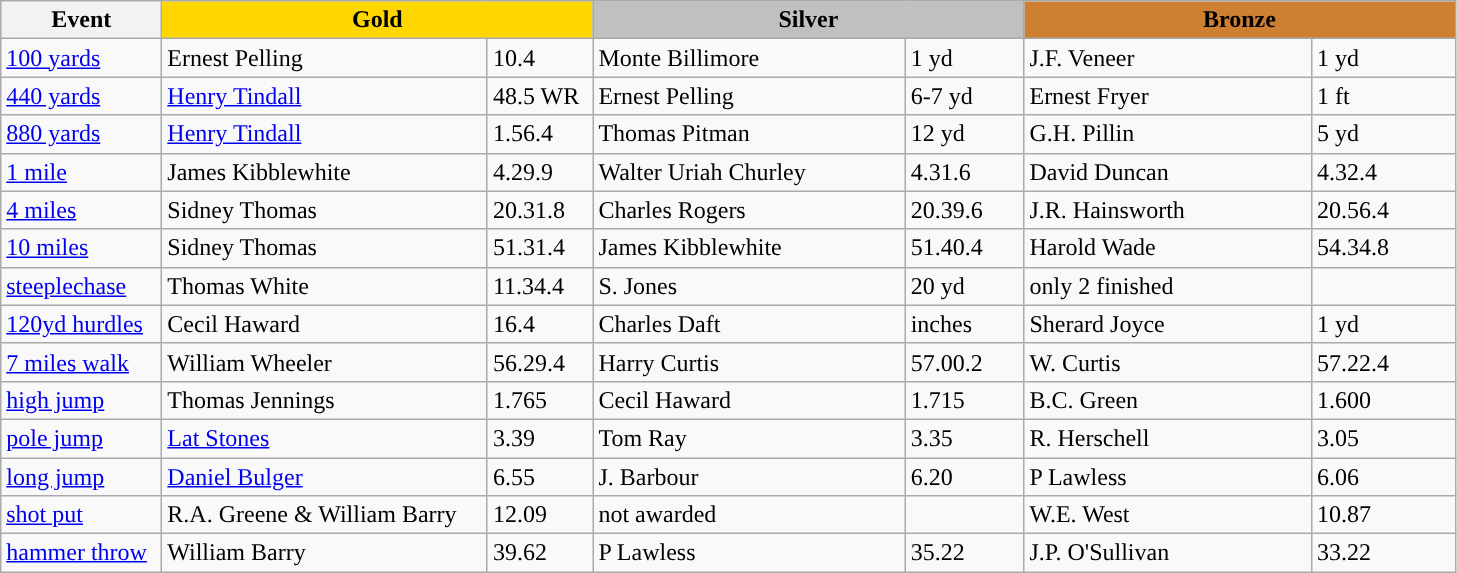<table class="wikitable" style="text-align:left">
<tr>
<th width=100>Event</th>
<th colspan="2" width="280" style="background:gold;">Gold</th>
<th colspan="2" width="280" style="background:silver;">Silver</th>
<th colspan="2" width="280" style="background:#CD7F32;">Bronze</th>
</tr>
<tr>
<td><a href='#'>100 yards</a></td>
<td>Ernest Pelling</td>
<td>10.4</td>
<td>Monte Billimore</td>
<td>1 yd</td>
<td>J.F. Veneer</td>
<td>1 yd</td>
</tr>
<tr>
<td><a href='#'>440 yards</a></td>
<td><a href='#'>Henry Tindall</a></td>
<td>48.5 WR</td>
<td>Ernest Pelling</td>
<td>6-7 yd</td>
<td>Ernest Fryer</td>
<td>1 ft</td>
</tr>
<tr>
<td><a href='#'>880 yards</a></td>
<td><a href='#'>Henry Tindall</a></td>
<td>1.56.4</td>
<td>Thomas Pitman</td>
<td>12 yd</td>
<td>G.H. Pillin</td>
<td>5 yd</td>
</tr>
<tr>
<td><a href='#'>1 mile</a></td>
<td>James Kibblewhite</td>
<td>4.29.9</td>
<td>Walter Uriah Churley</td>
<td>4.31.6</td>
<td> David Duncan</td>
<td>4.32.4</td>
</tr>
<tr>
<td><a href='#'>4 miles</a></td>
<td>Sidney Thomas</td>
<td>20.31.8</td>
<td>Charles Rogers</td>
<td>20.39.6</td>
<td>J.R. Hainsworth</td>
<td>20.56.4</td>
</tr>
<tr>
<td><a href='#'>10 miles</a></td>
<td>Sidney Thomas</td>
<td>51.31.4</td>
<td>James Kibblewhite</td>
<td>51.40.4</td>
<td>Harold Wade</td>
<td>54.34.8</td>
</tr>
<tr>
<td><a href='#'>steeplechase</a></td>
<td>Thomas White</td>
<td>11.34.4</td>
<td>S. Jones</td>
<td>20 yd</td>
<td>only 2 finished</td>
<td></td>
</tr>
<tr>
<td><a href='#'>120yd hurdles</a></td>
<td>Cecil Haward</td>
<td>16.4</td>
<td>Charles Daft</td>
<td>inches</td>
<td>Sherard Joyce</td>
<td>1 yd</td>
</tr>
<tr>
<td><a href='#'>7 miles walk</a></td>
<td>William Wheeler</td>
<td>56.29.4</td>
<td>Harry Curtis</td>
<td>57.00.2</td>
<td>W. Curtis</td>
<td>57.22.4</td>
</tr>
<tr>
<td><a href='#'>high jump</a></td>
<td>Thomas Jennings</td>
<td>1.765</td>
<td>Cecil Haward</td>
<td>1.715</td>
<td>B.C. Green</td>
<td>1.600</td>
</tr>
<tr>
<td><a href='#'>pole jump</a></td>
<td><a href='#'>Lat Stones</a></td>
<td>3.39</td>
<td>Tom Ray</td>
<td>3.35</td>
<td>R. Herschell</td>
<td>3.05</td>
</tr>
<tr>
<td><a href='#'>long jump</a></td>
<td>	<a href='#'>Daniel Bulger</a></td>
<td>6.55</td>
<td> J. Barbour</td>
<td>6.20</td>
<td> P Lawless</td>
<td>6.06</td>
</tr>
<tr>
<td><a href='#'>shot put</a></td>
<td>R.A. Greene &  William Barry</td>
<td>12.09</td>
<td>not awarded</td>
<td></td>
<td>W.E. West</td>
<td>10.87</td>
</tr>
<tr>
<td><a href='#'>hammer throw</a></td>
<td> William Barry</td>
<td>39.62</td>
<td> P Lawless</td>
<td>35.22</td>
<td> J.P. O'Sullivan</td>
<td>33.22</td>
</tr>
</table>
